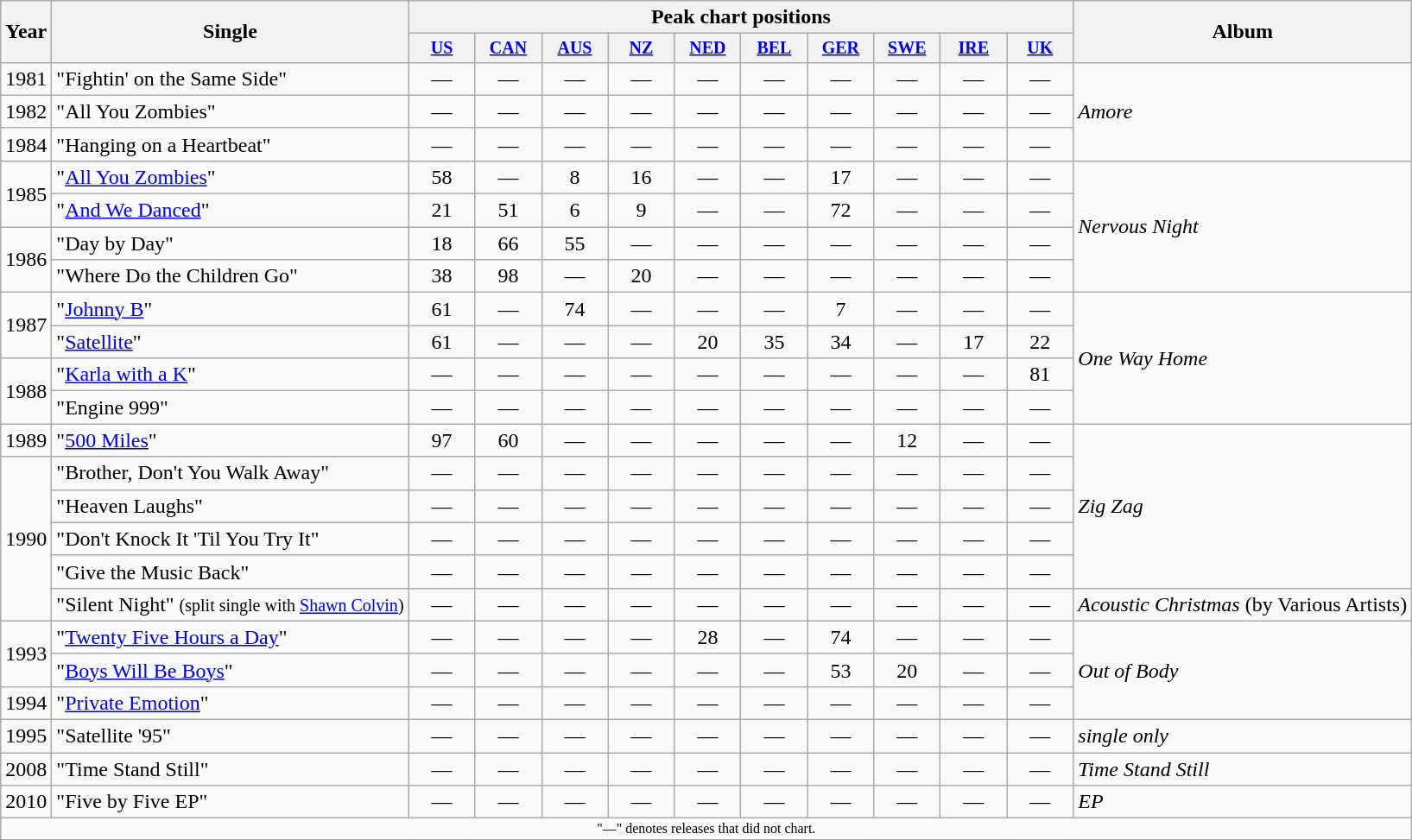<table class="wikitable">
<tr>
<th rowspan="2">Year</th>
<th rowspan="2">Single</th>
<th colspan="10">Peak chart positions</th>
<th rowspan="2">Album</th>
</tr>
<tr style="font-size:smaller;">
<th style="width:45px;"><a href='#'>US</a><br></th>
<th style="width:45px;"><a href='#'>CAN</a><br></th>
<th style="width:45px;"><a href='#'>AUS</a></th>
<th style="width:45px;"><a href='#'>NZ</a></th>
<th style="width:45px;"><a href='#'>NED</a></th>
<th style="width:45px;"><a href='#'>BEL</a></th>
<th style="width:45px;"><a href='#'>GER</a><br></th>
<th style="width:45px;"><a href='#'>SWE</a></th>
<th style="width:45px;"><a href='#'>IRE</a></th>
<th style="width:45px;"><a href='#'>UK</a><br></th>
</tr>
<tr>
<td style="text-align:left;" rowspan="1">1981</td>
<td align="left">"Fightin' on the Same Side"</td>
<td style="text-align:center;">—</td>
<td style="text-align:center;">—</td>
<td style="text-align:center;">—</td>
<td style="text-align:center;">—</td>
<td style="text-align:center;">—</td>
<td style="text-align:center;">—</td>
<td style="text-align:center;">—</td>
<td style="text-align:center;">—</td>
<td style="text-align:center;">—</td>
<td style="text-align:center;">—</td>
<td style="text-align:left;" rowspan="3"><em>Amore</em></td>
</tr>
<tr>
<td style="text-align:left;" rowspan="1">1982</td>
<td align="left">"All You Zombies"</td>
<td style="text-align:center;">—</td>
<td style="text-align:center;">—</td>
<td style="text-align:center;">—</td>
<td style="text-align:center;">—</td>
<td style="text-align:center;">—</td>
<td style="text-align:center;">—</td>
<td style="text-align:center;">—</td>
<td style="text-align:center;">—</td>
<td style="text-align:center;">—</td>
<td style="text-align:center;">—</td>
</tr>
<tr>
<td style="text-align:left;" rowspan="1">1984</td>
<td align="left">"Hanging on a Heartbeat"</td>
<td style="text-align:center;">—</td>
<td style="text-align:center;">—</td>
<td style="text-align:center;">—</td>
<td style="text-align:center;">—</td>
<td style="text-align:center;">—</td>
<td style="text-align:center;">—</td>
<td style="text-align:center;">—</td>
<td style="text-align:center;">—</td>
<td style="text-align:center;">—</td>
<td style="text-align:center;">—</td>
</tr>
<tr>
<td style="text-align:left;" rowspan="2">1985</td>
<td align="left">"<a href='#'>All You Zombies</a>"</td>
<td style="text-align:center;">58</td>
<td style="text-align:center;">—</td>
<td style="text-align:center;">8</td>
<td style="text-align:center;">16</td>
<td style="text-align:center;">—</td>
<td style="text-align:center;">—</td>
<td style="text-align:center;">17</td>
<td style="text-align:center;">—</td>
<td style="text-align:center;">—</td>
<td style="text-align:center;">—</td>
<td style="text-align:left;" rowspan="4"><em>Nervous Night</em></td>
</tr>
<tr>
<td align="left">"<a href='#'>And We Danced</a>"</td>
<td style="text-align:center;">21</td>
<td style="text-align:center;">51</td>
<td style="text-align:center;">6</td>
<td style="text-align:center;">9</td>
<td style="text-align:center;">—</td>
<td style="text-align:center;">—</td>
<td style="text-align:center;">72</td>
<td style="text-align:center;">—</td>
<td style="text-align:center;">—</td>
<td style="text-align:center;">—</td>
</tr>
<tr>
<td style="text-align:left;" rowspan="2">1986</td>
<td align="left">"Day by Day"</td>
<td style="text-align:center;">18</td>
<td style="text-align:center;">66</td>
<td style="text-align:center;">55</td>
<td style="text-align:center;">—</td>
<td style="text-align:center;">—</td>
<td style="text-align:center;">—</td>
<td style="text-align:center;">—</td>
<td style="text-align:center;">—</td>
<td style="text-align:center;">—</td>
<td style="text-align:center;">—</td>
</tr>
<tr>
<td align="left">"Where Do the Children Go"</td>
<td style="text-align:center;">38</td>
<td style="text-align:center;">98</td>
<td style="text-align:center;">—</td>
<td style="text-align:center;">20</td>
<td style="text-align:center;">—</td>
<td style="text-align:center;">—</td>
<td style="text-align:center;">—</td>
<td style="text-align:center;">—</td>
<td style="text-align:center;">—</td>
<td style="text-align:center;">—</td>
</tr>
<tr>
<td style="text-align:left;" rowspan="2">1987</td>
<td align="left">"<a href='#'>Johnny B</a>"</td>
<td style="text-align:center;">61</td>
<td style="text-align:center;">—</td>
<td style="text-align:center;">74</td>
<td style="text-align:center;">—</td>
<td style="text-align:center;">—</td>
<td style="text-align:center;">—</td>
<td style="text-align:center;">7</td>
<td style="text-align:center;">—</td>
<td style="text-align:center;">—</td>
<td style="text-align:center;">—</td>
<td style="text-align:left;" rowspan="4"><em>One Way Home</em></td>
</tr>
<tr>
<td align="left">"<a href='#'>Satellite</a>"</td>
<td style="text-align:center;">61</td>
<td style="text-align:center;">—</td>
<td style="text-align:center;">—</td>
<td style="text-align:center;">—</td>
<td style="text-align:center;">20</td>
<td style="text-align:center;">35</td>
<td style="text-align:center;">34</td>
<td style="text-align:center;">—</td>
<td style="text-align:center;">17</td>
<td style="text-align:center;">22</td>
</tr>
<tr>
<td style="text-align:left;" rowspan="2">1988</td>
<td align="left">"<a href='#'>Karla with a K</a>"</td>
<td style="text-align:center;">—</td>
<td style="text-align:center;">—</td>
<td style="text-align:center;">—</td>
<td style="text-align:center;">—</td>
<td style="text-align:center;">—</td>
<td style="text-align:center;">—</td>
<td style="text-align:center;">—</td>
<td style="text-align:center;">—</td>
<td style="text-align:center;">—</td>
<td style="text-align:center;">81</td>
</tr>
<tr>
<td align="left">"Engine 999"</td>
<td style="text-align:center;">—</td>
<td style="text-align:center;">—</td>
<td style="text-align:center;">—</td>
<td style="text-align:center;">—</td>
<td style="text-align:center;">—</td>
<td style="text-align:center;">—</td>
<td style="text-align:center;">—</td>
<td style="text-align:center;">—</td>
<td style="text-align:center;">—</td>
<td style="text-align:center;">—</td>
</tr>
<tr>
<td align="left">1989</td>
<td align="left">"<a href='#'>500 Miles</a>"</td>
<td style="text-align:center;">97</td>
<td style="text-align:center;">60</td>
<td style="text-align:center;">—</td>
<td style="text-align:center;">—</td>
<td style="text-align:center;">—</td>
<td style="text-align:center;">—</td>
<td style="text-align:center;">—</td>
<td style="text-align:center;">12</td>
<td style="text-align:center;">—</td>
<td style="text-align:center;">—</td>
<td style="text-align:left;" rowspan="5"><em>Zig Zag</em></td>
</tr>
<tr>
<td style="text-align:left;" rowspan="5">1990</td>
<td align="left">"Brother, Don't You Walk Away"</td>
<td style="text-align:center;">—</td>
<td style="text-align:center;">—</td>
<td style="text-align:center;">—</td>
<td style="text-align:center;">—</td>
<td style="text-align:center;">—</td>
<td style="text-align:center;">—</td>
<td style="text-align:center;">—</td>
<td style="text-align:center;">—</td>
<td style="text-align:center;">—</td>
<td style="text-align:center;">—</td>
</tr>
<tr>
<td align="left">"Heaven Laughs"</td>
<td style="text-align:center;">—</td>
<td style="text-align:center;">—</td>
<td style="text-align:center;">—</td>
<td style="text-align:center;">—</td>
<td style="text-align:center;">—</td>
<td style="text-align:center;">—</td>
<td style="text-align:center;">—</td>
<td style="text-align:center;">—</td>
<td style="text-align:center;">—</td>
<td style="text-align:center;">—</td>
</tr>
<tr>
<td align="left">"Don't Knock It 'Til You Try It"</td>
<td style="text-align:center;">—</td>
<td style="text-align:center;">—</td>
<td style="text-align:center;">—</td>
<td style="text-align:center;">—</td>
<td style="text-align:center;">—</td>
<td style="text-align:center;">—</td>
<td style="text-align:center;">—</td>
<td style="text-align:center;">—</td>
<td style="text-align:center;">—</td>
<td style="text-align:center;">—</td>
</tr>
<tr>
<td align="left">"Give the Music Back"</td>
<td style="text-align:center;">—</td>
<td style="text-align:center;">—</td>
<td style="text-align:center;">—</td>
<td style="text-align:center;">—</td>
<td style="text-align:center;">—</td>
<td style="text-align:center;">—</td>
<td style="text-align:center;">—</td>
<td style="text-align:center;">—</td>
<td style="text-align:center;">—</td>
<td style="text-align:center;">—</td>
</tr>
<tr>
<td align="left">"Silent Night" <small>(split single with <a href='#'>Shawn Colvin</a>)</small></td>
<td style="text-align:center;">—</td>
<td style="text-align:center;">—</td>
<td style="text-align:center;">—</td>
<td style="text-align:center;">—</td>
<td style="text-align:center;">—</td>
<td style="text-align:center;">—</td>
<td style="text-align:center;">—</td>
<td style="text-align:center;">—</td>
<td style="text-align:center;">—</td>
<td style="text-align:center;">—</td>
<td style="text-align:left;" rowspan="1"><em>Acoustic Christmas</em> (by Various Artists)</td>
</tr>
<tr>
<td style="text-align:left;" rowspan="2">1993</td>
<td align="left">"<a href='#'>Twenty Five Hours a Day</a>"</td>
<td style="text-align:center;">—</td>
<td style="text-align:center;">—</td>
<td style="text-align:center;">—</td>
<td style="text-align:center;">—</td>
<td style="text-align:center;">28</td>
<td style="text-align:center;">—</td>
<td style="text-align:center;">74</td>
<td style="text-align:center;">—</td>
<td style="text-align:center;">—</td>
<td style="text-align:center;">—</td>
<td style="text-align:left;" rowspan="3"><em>Out of Body</em></td>
</tr>
<tr>
<td align="left">"<a href='#'>Boys Will Be Boys</a>"</td>
<td style="text-align:center;">—</td>
<td style="text-align:center;">—</td>
<td style="text-align:center;">—</td>
<td style="text-align:center;">—</td>
<td style="text-align:center;">—</td>
<td style="text-align:center;">—</td>
<td style="text-align:center;">53</td>
<td style="text-align:center;">20</td>
<td style="text-align:center;">—</td>
<td style="text-align:center;">—</td>
</tr>
<tr>
<td style="text-align:left;" rowspan="1">1994</td>
<td align="left">"<a href='#'>Private Emotion</a>"</td>
<td style="text-align:center;">—</td>
<td style="text-align:center;">—</td>
<td style="text-align:center;">—</td>
<td style="text-align:center;">—</td>
<td style="text-align:center;">—</td>
<td style="text-align:center;">—</td>
<td style="text-align:center;">—</td>
<td style="text-align:center;">—</td>
<td style="text-align:center;">—</td>
<td style="text-align:center;">—</td>
</tr>
<tr>
<td style="text-align:left;" rowspan="1">1995</td>
<td align="left">"Satellite '95"</td>
<td style="text-align:center;">—</td>
<td style="text-align:center;">—</td>
<td style="text-align:center;">—</td>
<td style="text-align:center;">—</td>
<td style="text-align:center;">—</td>
<td style="text-align:center;">—</td>
<td style="text-align:center;">—</td>
<td style="text-align:center;">—</td>
<td style="text-align:center;">—</td>
<td style="text-align:center;">—</td>
<td style="text-align:left;" rowspan="1"><em>single only</em></td>
</tr>
<tr>
<td style="text-align:left;" rowspan="1">2008</td>
<td align="left">"Time Stand Still"</td>
<td style="text-align:center;">—</td>
<td style="text-align:center;">—</td>
<td style="text-align:center;">—</td>
<td style="text-align:center;">—</td>
<td style="text-align:center;">—</td>
<td style="text-align:center;">—</td>
<td style="text-align:center;">—</td>
<td style="text-align:center;">—</td>
<td style="text-align:center;">—</td>
<td style="text-align:center;">—</td>
<td style="text-align:left;" rowspan="1"><em>Time Stand Still</em></td>
</tr>
<tr>
<td style="text-align:left;" rowspan="1">2010</td>
<td align="left">"Five by Five EP"</td>
<td style="text-align:center;">—</td>
<td style="text-align:center;">—</td>
<td style="text-align:center;">—</td>
<td style="text-align:center;">—</td>
<td style="text-align:center;">—</td>
<td style="text-align:center;">—</td>
<td style="text-align:center;">—</td>
<td style="text-align:center;">—</td>
<td style="text-align:center;">—</td>
<td style="text-align:center;">—</td>
<td style="text-align:left;" rowspan="1"><em>EP</em></td>
</tr>
<tr>
<td colspan="15" style="text-align:center; font-size:8pt;">"—" denotes releases that did not chart.</td>
</tr>
</table>
